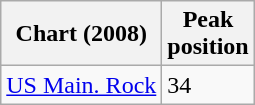<table class="wikitable sortable plainrowheaders">
<tr>
<th scope="col">Chart (2008)</th>
<th scope="col">Peak<br>position</th>
</tr>
<tr>
<td><a href='#'>US Main. Rock</a></td>
<td>34</td>
</tr>
</table>
